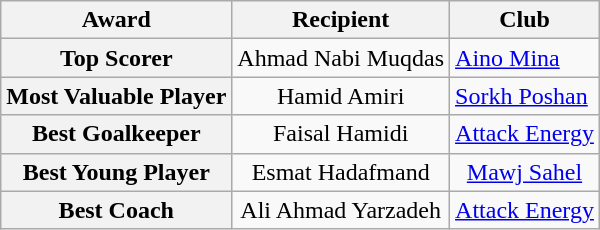<table class="wikitable" style="text-align:center">
<tr>
<th>Award</th>
<th>Recipient</th>
<th>Club</th>
</tr>
<tr>
<th>Top Scorer</th>
<td align="center">Ahmad Nabi Muqdas</td>
<td align="left"><a href='#'>Aino Mina</a></td>
</tr>
<tr>
<th>Most Valuable Player</th>
<td align="center">Hamid Amiri</td>
<td align="left"><a href='#'>Sorkh Poshan</a></td>
</tr>
<tr>
<th>Best Goalkeeper</th>
<td align="center">Faisal Hamidi</td>
<td align="left"><a href='#'>Attack Energy</a></td>
</tr>
<tr>
<th>Best Young Player</th>
<td>Esmat Hadafmand</td>
<td><a href='#'>Mawj Sahel</a></td>
</tr>
<tr>
<th>Best Coach</th>
<td>Ali Ahmad Yarzadeh</td>
<td><a href='#'>Attack Energy</a></td>
</tr>
</table>
